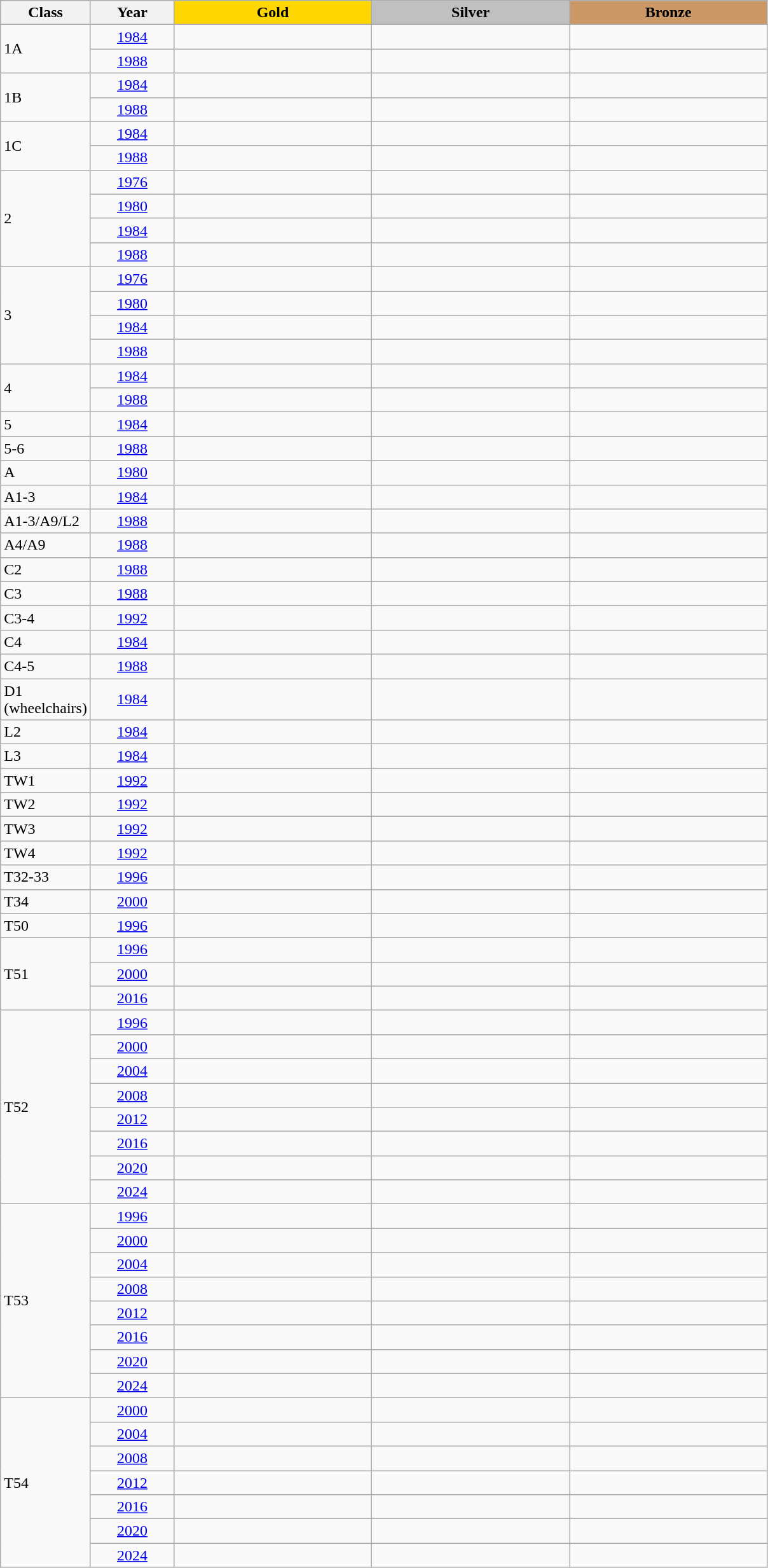<table class="wikitable">
<tr>
<th width=80>Class</th>
<th width=80>Year</th>
<td align=center width=200 bgcolor=gold><strong>Gold</strong></td>
<td align=center width=200 bgcolor=silver><strong>Silver</strong></td>
<td align=center width=200 bgcolor=cc9966><strong>Bronze</strong></td>
</tr>
<tr>
<td rowspan=2>1A</td>
<td align=center><a href='#'>1984</a></td>
<td></td>
<td></td>
<td></td>
</tr>
<tr>
<td align=center><a href='#'>1988</a></td>
<td></td>
<td></td>
<td></td>
</tr>
<tr>
<td rowspan=2>1B</td>
<td align=center><a href='#'>1984</a></td>
<td></td>
<td></td>
<td></td>
</tr>
<tr>
<td align=center><a href='#'>1988</a></td>
<td></td>
<td></td>
<td></td>
</tr>
<tr>
<td rowspan=2>1C</td>
<td align=center><a href='#'>1984</a></td>
<td></td>
<td></td>
<td></td>
</tr>
<tr>
<td align=center><a href='#'>1988</a></td>
<td></td>
<td></td>
<td></td>
</tr>
<tr>
<td rowspan=4>2</td>
<td align=center><a href='#'>1976</a></td>
<td></td>
<td></td>
<td></td>
</tr>
<tr>
<td align=center><a href='#'>1980</a></td>
<td></td>
<td></td>
<td></td>
</tr>
<tr>
<td align=center><a href='#'>1984</a></td>
<td></td>
<td></td>
<td></td>
</tr>
<tr>
<td align=center><a href='#'>1988</a></td>
<td></td>
<td></td>
<td></td>
</tr>
<tr>
<td rowspan=4>3</td>
<td align=center><a href='#'>1976</a></td>
<td></td>
<td></td>
<td></td>
</tr>
<tr>
<td align=center><a href='#'>1980</a></td>
<td></td>
<td></td>
<td></td>
</tr>
<tr>
<td align=center><a href='#'>1984</a></td>
<td></td>
<td></td>
<td></td>
</tr>
<tr>
<td align=center><a href='#'>1988</a></td>
<td></td>
<td></td>
<td></td>
</tr>
<tr>
<td rowspan=2>4</td>
<td align=center><a href='#'>1984</a></td>
<td></td>
<td></td>
<td></td>
</tr>
<tr>
<td align=center><a href='#'>1988</a></td>
<td></td>
<td></td>
<td></td>
</tr>
<tr>
<td>5</td>
<td align=center><a href='#'>1984</a></td>
<td></td>
<td></td>
<td></td>
</tr>
<tr>
<td>5-6</td>
<td align=center><a href='#'>1988</a></td>
<td></td>
<td></td>
<td></td>
</tr>
<tr>
<td>A</td>
<td align=center><a href='#'>1980</a></td>
<td></td>
<td></td>
<td></td>
</tr>
<tr>
<td>A1-3</td>
<td align=center><a href='#'>1984</a></td>
<td></td>
<td></td>
<td></td>
</tr>
<tr>
<td>A1-3/A9/L2</td>
<td align=center><a href='#'>1988</a></td>
<td></td>
<td></td>
<td></td>
</tr>
<tr>
<td>A4/A9</td>
<td align=center><a href='#'>1988</a></td>
<td></td>
<td></td>
<td></td>
</tr>
<tr>
<td>C2</td>
<td align=center><a href='#'>1988</a></td>
<td></td>
<td></td>
<td></td>
</tr>
<tr>
<td>C3</td>
<td align=center><a href='#'>1988</a></td>
<td></td>
<td></td>
<td></td>
</tr>
<tr>
<td>C3-4</td>
<td align=center><a href='#'>1992</a></td>
<td></td>
<td></td>
<td></td>
</tr>
<tr>
<td>C4</td>
<td align=center><a href='#'>1984</a></td>
<td></td>
<td></td>
<td></td>
</tr>
<tr>
<td>C4-5</td>
<td align=center><a href='#'>1988</a></td>
<td></td>
<td></td>
<td></td>
</tr>
<tr>
<td>D1 (wheelchairs)</td>
<td align=center><a href='#'>1984</a></td>
<td></td>
<td></td>
<td></td>
</tr>
<tr>
<td>L2</td>
<td align=center><a href='#'>1984</a></td>
<td></td>
<td></td>
<td></td>
</tr>
<tr>
<td>L3</td>
<td align=center><a href='#'>1984</a></td>
<td></td>
<td></td>
<td></td>
</tr>
<tr>
<td>TW1</td>
<td align=center><a href='#'>1992</a></td>
<td></td>
<td></td>
<td></td>
</tr>
<tr>
<td>TW2</td>
<td align=center><a href='#'>1992</a></td>
<td></td>
<td></td>
<td></td>
</tr>
<tr>
<td>TW3</td>
<td align=center><a href='#'>1992</a></td>
<td></td>
<td></td>
<td></td>
</tr>
<tr>
<td>TW4</td>
<td align=center><a href='#'>1992</a></td>
<td></td>
<td></td>
<td></td>
</tr>
<tr>
<td>T32-33</td>
<td align=center><a href='#'>1996</a></td>
<td></td>
<td></td>
<td></td>
</tr>
<tr>
<td>T34</td>
<td align=center><a href='#'>2000</a></td>
<td></td>
<td></td>
<td></td>
</tr>
<tr>
<td>T50</td>
<td align=center><a href='#'>1996</a></td>
<td></td>
<td></td>
<td></td>
</tr>
<tr>
<td rowspan=3>T51</td>
<td align=center><a href='#'>1996</a></td>
<td></td>
<td></td>
<td></td>
</tr>
<tr>
<td align=center><a href='#'>2000</a></td>
<td></td>
<td></td>
<td></td>
</tr>
<tr>
<td align=center><a href='#'>2016</a></td>
<td></td>
<td></td>
<td></td>
</tr>
<tr>
<td rowspan=8>T52</td>
<td align=center><a href='#'>1996</a></td>
<td></td>
<td></td>
<td></td>
</tr>
<tr>
<td align=center><a href='#'>2000</a></td>
<td></td>
<td></td>
<td></td>
</tr>
<tr>
<td align=center><a href='#'>2004</a></td>
<td></td>
<td></td>
<td></td>
</tr>
<tr>
<td align=center><a href='#'>2008</a></td>
<td></td>
<td></td>
<td></td>
</tr>
<tr>
<td align=center><a href='#'>2012</a></td>
<td></td>
<td></td>
<td></td>
</tr>
<tr>
<td align=center><a href='#'>2016</a></td>
<td></td>
<td></td>
<td></td>
</tr>
<tr>
<td align=center><a href='#'>2020</a></td>
<td></td>
<td></td>
<td></td>
</tr>
<tr>
<td align=center><a href='#'>2024</a></td>
<td></td>
<td></td>
<td></td>
</tr>
<tr>
<td rowspan=8>T53</td>
<td align=center><a href='#'>1996</a></td>
<td></td>
<td></td>
<td></td>
</tr>
<tr>
<td align=center><a href='#'>2000</a></td>
<td></td>
<td></td>
<td></td>
</tr>
<tr>
<td align=center><a href='#'>2004</a></td>
<td></td>
<td></td>
<td></td>
</tr>
<tr>
<td align=center><a href='#'>2008</a></td>
<td></td>
<td></td>
<td></td>
</tr>
<tr>
<td align=center><a href='#'>2012</a></td>
<td></td>
<td></td>
<td></td>
</tr>
<tr>
<td align=center><a href='#'>2016</a></td>
<td></td>
<td></td>
<td></td>
</tr>
<tr>
<td align=center><a href='#'>2020</a></td>
<td></td>
<td></td>
<td></td>
</tr>
<tr>
<td align=center><a href='#'>2024</a></td>
<td></td>
<td></td>
<td></td>
</tr>
<tr>
<td rowspan=7>T54</td>
<td align=center><a href='#'>2000</a></td>
<td></td>
<td></td>
<td></td>
</tr>
<tr>
<td align=center><a href='#'>2004</a></td>
<td></td>
<td></td>
<td></td>
</tr>
<tr>
<td align=center><a href='#'>2008</a></td>
<td></td>
<td></td>
<td></td>
</tr>
<tr>
<td align=center><a href='#'>2012</a></td>
<td></td>
<td></td>
<td></td>
</tr>
<tr>
<td align=center><a href='#'>2016</a></td>
<td></td>
<td></td>
<td></td>
</tr>
<tr>
<td align=center><a href='#'>2020</a></td>
<td></td>
<td></td>
<td></td>
</tr>
<tr>
<td align=center><a href='#'>2024</a></td>
<td></td>
<td></td>
<td></td>
</tr>
</table>
